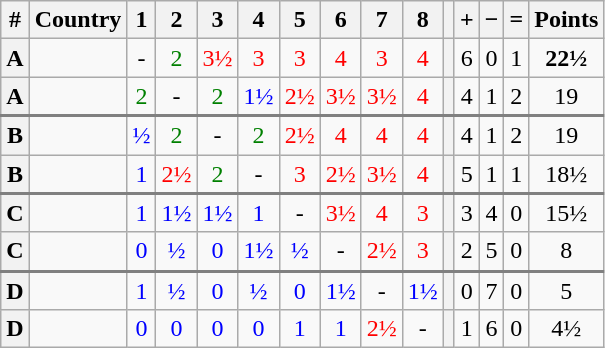<table class="wikitable" style="text-align:center">
<tr>
<th>#</th>
<th>Country</th>
<th>1</th>
<th>2</th>
<th>3</th>
<th>4</th>
<th>5</th>
<th>6</th>
<th>7</th>
<th>8</th>
<th></th>
<th>+</th>
<th>−</th>
<th>=</th>
<th>Points</th>
</tr>
<tr>
<th>A</th>
<td style="text-align: left"></td>
<td>-</td>
<td style="color:green;">2</td>
<td style="color:red;">3½</td>
<td style="color:red;">3</td>
<td style="color:red;">3</td>
<td style="color:red;">4</td>
<td style="color:red;">3</td>
<td style="color:red;">4</td>
<th></th>
<td>6</td>
<td>0</td>
<td>1</td>
<td><strong>22½ </strong></td>
</tr>
<tr>
<th>A</th>
<td style="text-align: left"></td>
<td style="color:green;">2</td>
<td>-</td>
<td style="color:green;">2</td>
<td style="color:blue;">1½</td>
<td style="color:red;">2½</td>
<td style="color:red;">3½</td>
<td style="color:red;">3½</td>
<td style="color:red;">4</td>
<th></th>
<td>4</td>
<td>1</td>
<td>2</td>
<td>19</td>
</tr>
<tr style="border-top:2px solid grey;">
<th>B</th>
<td style="text-align: left"></td>
<td style="color:blue;">½</td>
<td style="color:green;">2</td>
<td>-</td>
<td style="color:green;">2</td>
<td style="color:red;">2½</td>
<td style="color:red;">4</td>
<td style="color:red;">4</td>
<td style="color:red;">4</td>
<th></th>
<td>4</td>
<td>1</td>
<td>2</td>
<td>19</td>
</tr>
<tr>
<th>B</th>
<td style="text-align: left"></td>
<td style="color:blue;">1</td>
<td style="color:red;">2½</td>
<td style="color:green;">2</td>
<td>-</td>
<td style="color:red;">3</td>
<td style="color:red;">2½</td>
<td style="color:red;">3½</td>
<td style="color:red;">4</td>
<th></th>
<td>5</td>
<td>1</td>
<td>1</td>
<td>18½</td>
</tr>
<tr style="border-top:2px solid grey;">
<th>C</th>
<td style="text-align: left"></td>
<td style="color:blue;">1</td>
<td style="color:blue;">1½</td>
<td style="color:blue;">1½</td>
<td style="color:blue;">1</td>
<td>-</td>
<td style="color:red;">3½</td>
<td style="color:red;">4</td>
<td style="color:red;">3</td>
<th></th>
<td>3</td>
<td>4</td>
<td>0</td>
<td>15½</td>
</tr>
<tr>
<th>C</th>
<td style="text-align: left"></td>
<td style="color:blue;">0</td>
<td style="color:blue;">½</td>
<td style="color:blue;">0</td>
<td style="color:blue;">1½</td>
<td style="color:blue;">½</td>
<td>-</td>
<td style="color:red;">2½</td>
<td style="color:red;">3</td>
<th></th>
<td>2</td>
<td>5</td>
<td>0</td>
<td>8</td>
</tr>
<tr style="border-top:2px solid grey;">
<th>D</th>
<td style="text-align: left"></td>
<td style="color:blue;">1</td>
<td style="color:blue;">½</td>
<td style="color:blue;">0</td>
<td style="color:blue;">½</td>
<td style="color:blue;">0</td>
<td style="color:blue;">1½</td>
<td>-</td>
<td style="color:blue;">1½</td>
<th></th>
<td>0</td>
<td>7</td>
<td>0</td>
<td>5</td>
</tr>
<tr>
<th>D</th>
<td style="text-align: left"></td>
<td style="color:blue;">0</td>
<td style="color:blue;">0</td>
<td style="color:blue;">0</td>
<td style="color:blue;">0</td>
<td style="color:blue;">1</td>
<td style="color:blue;">1</td>
<td style="color:red;">2½</td>
<td>-</td>
<th></th>
<td>1</td>
<td>6</td>
<td>0</td>
<td>4½</td>
</tr>
</table>
